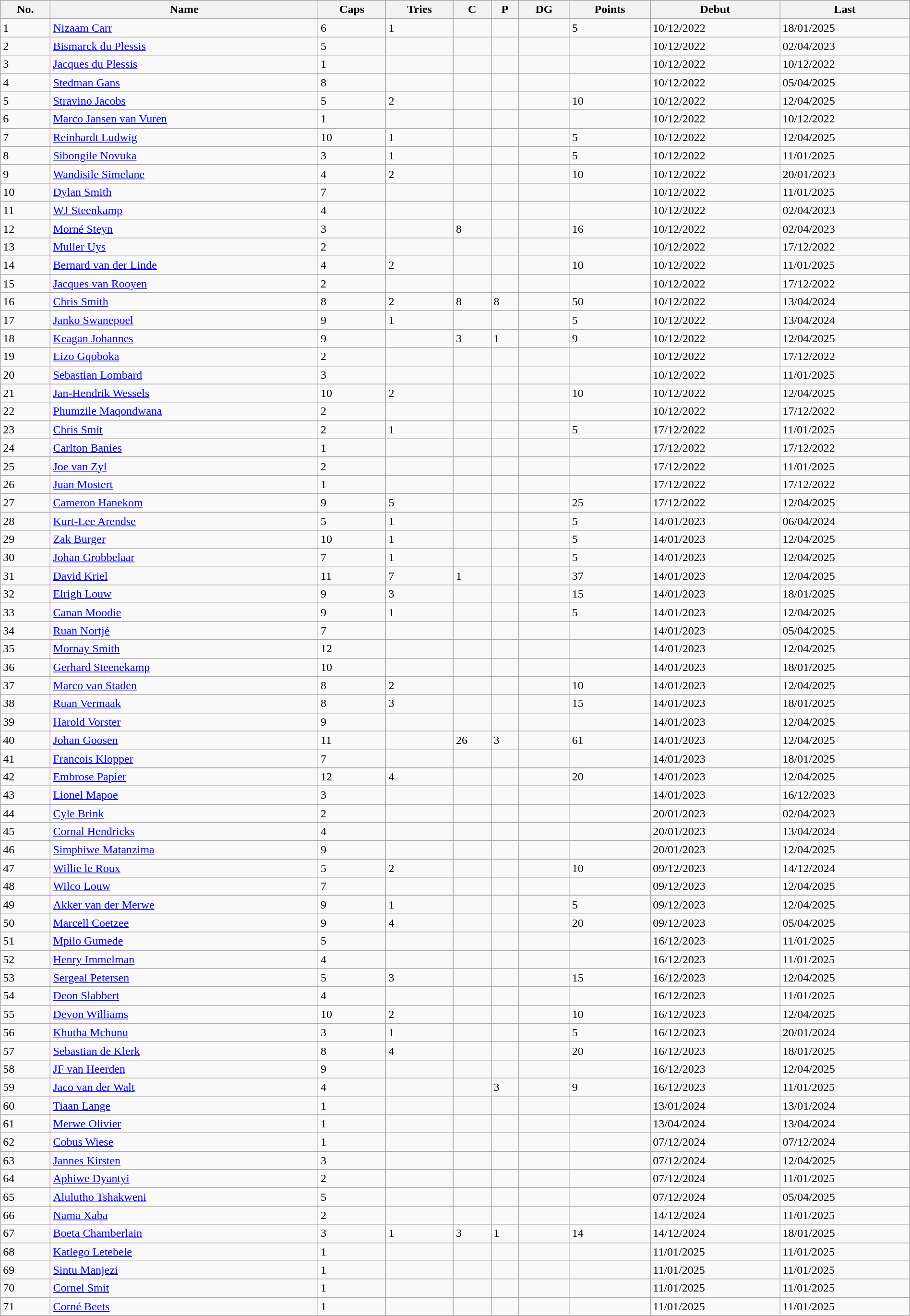<table class="wikitable sortable" style="width:100%;">
<tr style="background:#87cefa;">
<th>No.</th>
<th>Name</th>
<th>Caps</th>
<th>Tries</th>
<th>C</th>
<th>P</th>
<th>DG</th>
<th>Points</th>
<th>Debut</th>
<th>Last</th>
</tr>
<tr>
<td>1</td>
<td><a href='#'>Nizaam Carr</a></td>
<td>6</td>
<td>1</td>
<td></td>
<td></td>
<td></td>
<td>5</td>
<td>10/12/2022</td>
<td>18/01/2025</td>
</tr>
<tr>
<td>2</td>
<td><a href='#'>Bismarck du Plessis</a></td>
<td>5</td>
<td></td>
<td></td>
<td></td>
<td></td>
<td></td>
<td>10/12/2022</td>
<td>02/04/2023</td>
</tr>
<tr>
<td>3</td>
<td><a href='#'>Jacques du Plessis</a></td>
<td>1</td>
<td></td>
<td></td>
<td></td>
<td></td>
<td></td>
<td>10/12/2022</td>
<td>10/12/2022</td>
</tr>
<tr>
<td>4</td>
<td><a href='#'>Stedman Gans</a></td>
<td>8</td>
<td></td>
<td></td>
<td></td>
<td></td>
<td></td>
<td>10/12/2022</td>
<td>05/04/2025</td>
</tr>
<tr>
<td>5</td>
<td><a href='#'>Stravino Jacobs</a></td>
<td>5</td>
<td>2</td>
<td></td>
<td></td>
<td></td>
<td>10</td>
<td>10/12/2022</td>
<td>12/04/2025</td>
</tr>
<tr>
<td>6</td>
<td><a href='#'>Marco Jansen van Vuren</a></td>
<td>1</td>
<td></td>
<td></td>
<td></td>
<td></td>
<td></td>
<td>10/12/2022</td>
<td>10/12/2022</td>
</tr>
<tr>
<td>7</td>
<td><a href='#'>Reinhardt Ludwig</a></td>
<td>10</td>
<td>1</td>
<td></td>
<td></td>
<td></td>
<td>5</td>
<td>10/12/2022</td>
<td>12/04/2025</td>
</tr>
<tr>
<td>8</td>
<td><a href='#'>Sibongile Novuka</a></td>
<td>3</td>
<td>1</td>
<td></td>
<td></td>
<td></td>
<td>5</td>
<td>10/12/2022</td>
<td>11/01/2025</td>
</tr>
<tr>
<td>9</td>
<td><a href='#'>Wandisile Simelane</a></td>
<td>4</td>
<td>2</td>
<td></td>
<td></td>
<td></td>
<td>10</td>
<td>10/12/2022</td>
<td>20/01/2023</td>
</tr>
<tr>
<td>10</td>
<td><a href='#'>Dylan Smith</a></td>
<td>7</td>
<td></td>
<td></td>
<td></td>
<td></td>
<td></td>
<td>10/12/2022</td>
<td>11/01/2025</td>
</tr>
<tr>
<td>11</td>
<td><a href='#'>WJ Steenkamp</a></td>
<td>4</td>
<td></td>
<td></td>
<td></td>
<td></td>
<td></td>
<td>10/12/2022</td>
<td>02/04/2023</td>
</tr>
<tr>
<td>12</td>
<td><a href='#'>Morné Steyn</a></td>
<td>3</td>
<td></td>
<td>8</td>
<td></td>
<td></td>
<td>16</td>
<td>10/12/2022</td>
<td>02/04/2023</td>
</tr>
<tr>
<td>13</td>
<td><a href='#'>Muller Uys</a></td>
<td>2</td>
<td></td>
<td></td>
<td></td>
<td></td>
<td></td>
<td>10/12/2022</td>
<td>17/12/2022</td>
</tr>
<tr>
<td>14</td>
<td><a href='#'>Bernard van der Linde</a></td>
<td>4</td>
<td>2</td>
<td></td>
<td></td>
<td></td>
<td>10</td>
<td>10/12/2022</td>
<td>11/01/2025</td>
</tr>
<tr>
<td>15</td>
<td><a href='#'>Jacques van Rooyen</a></td>
<td>2</td>
<td></td>
<td></td>
<td></td>
<td></td>
<td></td>
<td>10/12/2022</td>
<td>17/12/2022</td>
</tr>
<tr>
<td>16</td>
<td><a href='#'>Chris Smith</a></td>
<td>8</td>
<td>2</td>
<td>8</td>
<td>8</td>
<td></td>
<td>50</td>
<td>10/12/2022</td>
<td>13/04/2024</td>
</tr>
<tr>
<td>17</td>
<td><a href='#'>Janko Swanepoel</a></td>
<td>9</td>
<td>1</td>
<td></td>
<td></td>
<td></td>
<td>5</td>
<td>10/12/2022</td>
<td>13/04/2024</td>
</tr>
<tr>
<td>18</td>
<td><a href='#'>Keagan Johannes</a></td>
<td>9</td>
<td></td>
<td>3</td>
<td>1</td>
<td></td>
<td>9</td>
<td>10/12/2022</td>
<td>12/04/2025</td>
</tr>
<tr>
<td>19</td>
<td><a href='#'>Lizo Gqoboka</a></td>
<td>2</td>
<td></td>
<td></td>
<td></td>
<td></td>
<td></td>
<td>10/12/2022</td>
<td>17/12/2022</td>
</tr>
<tr>
<td>20</td>
<td><a href='#'>Sebastian Lombard</a></td>
<td>3</td>
<td></td>
<td></td>
<td></td>
<td></td>
<td></td>
<td>10/12/2022</td>
<td>11/01/2025</td>
</tr>
<tr>
<td>21</td>
<td><a href='#'>Jan-Hendrik Wessels</a></td>
<td>10</td>
<td>2</td>
<td></td>
<td></td>
<td></td>
<td>10</td>
<td>10/12/2022</td>
<td>12/04/2025</td>
</tr>
<tr>
<td>22</td>
<td><a href='#'>Phumzile Maqondwana</a></td>
<td>2</td>
<td></td>
<td></td>
<td></td>
<td></td>
<td></td>
<td>10/12/2022</td>
<td>17/12/2022</td>
</tr>
<tr>
<td>23</td>
<td><a href='#'>Chris Smit</a></td>
<td>2</td>
<td>1</td>
<td></td>
<td></td>
<td></td>
<td>5</td>
<td>17/12/2022</td>
<td>11/01/2025</td>
</tr>
<tr>
<td>24</td>
<td><a href='#'>Carlton Banies</a></td>
<td>1</td>
<td></td>
<td></td>
<td></td>
<td></td>
<td></td>
<td>17/12/2022</td>
<td>17/12/2022</td>
</tr>
<tr>
<td>25</td>
<td><a href='#'>Joe van Zyl</a></td>
<td>2</td>
<td></td>
<td></td>
<td></td>
<td></td>
<td></td>
<td>17/12/2022</td>
<td>11/01/2025</td>
</tr>
<tr>
<td>26</td>
<td><a href='#'>Juan Mostert</a></td>
<td>1</td>
<td></td>
<td></td>
<td></td>
<td></td>
<td></td>
<td>17/12/2022</td>
<td>17/12/2022</td>
</tr>
<tr>
<td>27</td>
<td><a href='#'>Cameron Hanekom</a></td>
<td>9</td>
<td>5</td>
<td></td>
<td></td>
<td></td>
<td>25</td>
<td>17/12/2022</td>
<td>12/04/2025</td>
</tr>
<tr>
<td>28</td>
<td><a href='#'>Kurt-Lee Arendse</a></td>
<td>5</td>
<td>1</td>
<td></td>
<td></td>
<td></td>
<td>5</td>
<td>14/01/2023</td>
<td>06/04/2024</td>
</tr>
<tr>
<td>29</td>
<td><a href='#'>Zak Burger</a></td>
<td>10</td>
<td>1</td>
<td></td>
<td></td>
<td></td>
<td>5</td>
<td>14/01/2023</td>
<td>12/04/2025</td>
</tr>
<tr>
<td>30</td>
<td><a href='#'>Johan Grobbelaar</a></td>
<td>7</td>
<td>1</td>
<td></td>
<td></td>
<td></td>
<td>5</td>
<td>14/01/2023</td>
<td>12/04/2025</td>
</tr>
<tr>
<td>31</td>
<td><a href='#'>David Kriel</a></td>
<td>11</td>
<td>7</td>
<td>1</td>
<td></td>
<td></td>
<td>37</td>
<td>14/01/2023</td>
<td>12/04/2025</td>
</tr>
<tr>
<td>32</td>
<td><a href='#'>Elrigh Louw</a></td>
<td>9</td>
<td>3</td>
<td></td>
<td></td>
<td></td>
<td>15</td>
<td>14/01/2023</td>
<td>18/01/2025</td>
</tr>
<tr>
<td>33</td>
<td><a href='#'>Canan Moodie</a></td>
<td>9</td>
<td>1</td>
<td></td>
<td></td>
<td></td>
<td>5</td>
<td>14/01/2023</td>
<td>12/04/2025</td>
</tr>
<tr>
<td>34</td>
<td><a href='#'>Ruan Nortjé</a></td>
<td>7</td>
<td></td>
<td></td>
<td></td>
<td></td>
<td></td>
<td>14/01/2023</td>
<td>05/04/2025</td>
</tr>
<tr>
<td>35</td>
<td><a href='#'>Mornay Smith</a></td>
<td>12</td>
<td></td>
<td></td>
<td></td>
<td></td>
<td></td>
<td>14/01/2023</td>
<td>12/04/2025</td>
</tr>
<tr>
<td>36</td>
<td><a href='#'>Gerhard Steenekamp</a></td>
<td>10</td>
<td></td>
<td></td>
<td></td>
<td></td>
<td></td>
<td>14/01/2023</td>
<td>18/01/2025</td>
</tr>
<tr>
<td>37</td>
<td><a href='#'>Marco van Staden</a></td>
<td>8</td>
<td>2</td>
<td></td>
<td></td>
<td></td>
<td>10</td>
<td>14/01/2023</td>
<td>12/04/2025</td>
</tr>
<tr>
<td>38</td>
<td><a href='#'>Ruan Vermaak</a></td>
<td>8</td>
<td>3</td>
<td></td>
<td></td>
<td></td>
<td>15</td>
<td>14/01/2023</td>
<td>18/01/2025</td>
</tr>
<tr>
<td>39</td>
<td><a href='#'>Harold Vorster</a></td>
<td>9</td>
<td></td>
<td></td>
<td></td>
<td></td>
<td></td>
<td>14/01/2023</td>
<td>12/04/2025</td>
</tr>
<tr>
<td>40</td>
<td><a href='#'>Johan Goosen</a></td>
<td>11</td>
<td></td>
<td>26</td>
<td>3</td>
<td></td>
<td>61</td>
<td>14/01/2023</td>
<td>12/04/2025</td>
</tr>
<tr>
<td>41</td>
<td><a href='#'>Francois Klopper</a></td>
<td>7</td>
<td></td>
<td></td>
<td></td>
<td></td>
<td></td>
<td>14/01/2023</td>
<td>18/01/2025</td>
</tr>
<tr>
<td>42</td>
<td><a href='#'>Embrose Papier</a></td>
<td>12</td>
<td>4</td>
<td></td>
<td></td>
<td></td>
<td>20</td>
<td>14/01/2023</td>
<td>12/04/2025</td>
</tr>
<tr>
<td>43</td>
<td><a href='#'>Lionel Mapoe</a></td>
<td>3</td>
<td></td>
<td></td>
<td></td>
<td></td>
<td></td>
<td>14/01/2023</td>
<td>16/12/2023</td>
</tr>
<tr>
<td>44</td>
<td><a href='#'>Cyle Brink</a></td>
<td>2</td>
<td></td>
<td></td>
<td></td>
<td></td>
<td></td>
<td>20/01/2023</td>
<td>02/04/2023</td>
</tr>
<tr>
<td>45</td>
<td><a href='#'>Cornal Hendricks</a></td>
<td>4</td>
<td></td>
<td></td>
<td></td>
<td></td>
<td></td>
<td>20/01/2023</td>
<td>13/04/2024</td>
</tr>
<tr>
<td>46</td>
<td><a href='#'>Simphiwe Matanzima</a></td>
<td>9</td>
<td></td>
<td></td>
<td></td>
<td></td>
<td></td>
<td>20/01/2023</td>
<td>12/04/2025</td>
</tr>
<tr>
<td>47</td>
<td><a href='#'>Willie le Roux</a></td>
<td>5</td>
<td>2</td>
<td></td>
<td></td>
<td></td>
<td>10</td>
<td>09/12/2023</td>
<td>14/12/2024</td>
</tr>
<tr>
<td>48</td>
<td><a href='#'>Wilco Louw</a></td>
<td>7</td>
<td></td>
<td></td>
<td></td>
<td></td>
<td></td>
<td>09/12/2023</td>
<td>12/04/2025</td>
</tr>
<tr>
<td>49</td>
<td><a href='#'>Akker van der Merwe</a></td>
<td>9</td>
<td>1</td>
<td></td>
<td></td>
<td></td>
<td>5</td>
<td>09/12/2023</td>
<td>12/04/2025</td>
</tr>
<tr>
<td>50</td>
<td><a href='#'>Marcell Coetzee</a></td>
<td>9</td>
<td>4</td>
<td></td>
<td></td>
<td></td>
<td>20</td>
<td>09/12/2023</td>
<td>05/04/2025</td>
</tr>
<tr>
<td>51</td>
<td><a href='#'>Mpilo Gumede</a></td>
<td>5</td>
<td></td>
<td></td>
<td></td>
<td></td>
<td></td>
<td>16/12/2023</td>
<td>11/01/2025</td>
</tr>
<tr>
<td>52</td>
<td><a href='#'>Henry Immelman</a></td>
<td>4</td>
<td></td>
<td></td>
<td></td>
<td></td>
<td></td>
<td>16/12/2023</td>
<td>11/01/2025</td>
</tr>
<tr>
<td>53</td>
<td><a href='#'>Sergeal Petersen</a></td>
<td>5</td>
<td>3</td>
<td></td>
<td></td>
<td></td>
<td>15</td>
<td>16/12/2023</td>
<td>12/04/2025</td>
</tr>
<tr>
<td>54</td>
<td><a href='#'>Deon Slabbert</a></td>
<td>4</td>
<td></td>
<td></td>
<td></td>
<td></td>
<td></td>
<td>16/12/2023</td>
<td>11/01/2025</td>
</tr>
<tr>
<td>55</td>
<td><a href='#'>Devon Williams</a></td>
<td>10</td>
<td>2</td>
<td></td>
<td></td>
<td></td>
<td>10</td>
<td>16/12/2023</td>
<td>12/04/2025</td>
</tr>
<tr>
<td>56</td>
<td><a href='#'>Khutha Mchunu</a></td>
<td>3</td>
<td>1</td>
<td></td>
<td></td>
<td></td>
<td>5</td>
<td>16/12/2023</td>
<td>20/01/2024</td>
</tr>
<tr>
<td>57</td>
<td><a href='#'>Sebastian de Klerk</a></td>
<td>8</td>
<td>4</td>
<td></td>
<td></td>
<td></td>
<td>20</td>
<td>16/12/2023</td>
<td>18/01/2025</td>
</tr>
<tr>
<td>58</td>
<td><a href='#'>JF van Heerden</a></td>
<td>9</td>
<td></td>
<td></td>
<td></td>
<td></td>
<td></td>
<td>16/12/2023</td>
<td>12/04/2025</td>
</tr>
<tr>
<td>59</td>
<td><a href='#'>Jaco van der Walt</a></td>
<td>4</td>
<td></td>
<td></td>
<td>3</td>
<td></td>
<td>9</td>
<td>16/12/2023</td>
<td>11/01/2025</td>
</tr>
<tr>
<td>60</td>
<td><a href='#'>Tiaan Lange</a></td>
<td>1</td>
<td></td>
<td></td>
<td></td>
<td></td>
<td></td>
<td>13/01/2024</td>
<td>13/01/2024</td>
</tr>
<tr>
<td>61</td>
<td><a href='#'>Merwe Olivier</a></td>
<td>1</td>
<td></td>
<td></td>
<td></td>
<td></td>
<td></td>
<td>13/04/2024</td>
<td>13/04/2024</td>
</tr>
<tr>
<td>62</td>
<td><a href='#'>Cobus Wiese</a></td>
<td>1</td>
<td></td>
<td></td>
<td></td>
<td></td>
<td></td>
<td>07/12/2024</td>
<td>07/12/2024</td>
</tr>
<tr>
<td>63</td>
<td><a href='#'>Jannes Kirsten</a></td>
<td>3</td>
<td></td>
<td></td>
<td></td>
<td></td>
<td></td>
<td>07/12/2024</td>
<td>12/04/2025</td>
</tr>
<tr>
<td>64</td>
<td><a href='#'>Aphiwe Dyantyi</a></td>
<td>2</td>
<td></td>
<td></td>
<td></td>
<td></td>
<td></td>
<td>07/12/2024</td>
<td>11/01/2025</td>
</tr>
<tr>
<td>65</td>
<td><a href='#'>Alulutho Tshakweni</a></td>
<td>5</td>
<td></td>
<td></td>
<td></td>
<td></td>
<td></td>
<td>07/12/2024</td>
<td>05/04/2025</td>
</tr>
<tr>
<td>66</td>
<td><a href='#'>Nama Xaba</a></td>
<td>2</td>
<td></td>
<td></td>
<td></td>
<td></td>
<td></td>
<td>14/12/2024</td>
<td>11/01/2025</td>
</tr>
<tr>
<td>67</td>
<td><a href='#'>Boeta Chamberlain</a></td>
<td>3</td>
<td>1</td>
<td>3</td>
<td>1</td>
<td></td>
<td>14</td>
<td>14/12/2024</td>
<td>18/01/2025</td>
</tr>
<tr>
<td>68</td>
<td><a href='#'>Katlego Letebele</a></td>
<td>1</td>
<td></td>
<td></td>
<td></td>
<td></td>
<td></td>
<td>11/01/2025</td>
<td>11/01/2025</td>
</tr>
<tr>
<td>69</td>
<td><a href='#'>Sintu Manjezi</a></td>
<td>1</td>
<td></td>
<td></td>
<td></td>
<td></td>
<td></td>
<td>11/01/2025</td>
<td>11/01/2025</td>
</tr>
<tr>
<td>70</td>
<td><a href='#'>Cornel Smit</a></td>
<td>1</td>
<td></td>
<td></td>
<td></td>
<td></td>
<td></td>
<td>11/01/2025</td>
<td>11/01/2025</td>
</tr>
<tr>
<td>71</td>
<td><a href='#'>Corné Beets</a></td>
<td>1</td>
<td></td>
<td></td>
<td></td>
<td></td>
<td></td>
<td>11/01/2025</td>
<td>11/01/2025</td>
</tr>
</table>
